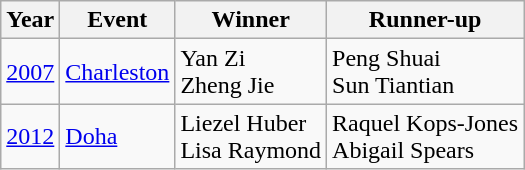<table class="wikitable nowrap">
<tr>
<th scope="col">Year</th>
<th scope="col">Event</th>
<th scope="col">Winner</th>
<th scope="col">Runner-up</th>
</tr>
<tr>
<td><a href='#'>2007</a></td>
<td><a href='#'>Charleston</a></td>
<td> Yan Zi<br> Zheng Jie</td>
<td> Peng Shuai<br> Sun Tiantian</td>
</tr>
<tr>
<td><a href='#'>2012</a></td>
<td><a href='#'>Doha</a></td>
<td> Liezel Huber<br> Lisa Raymond</td>
<td> Raquel Kops-Jones<br> Abigail Spears</td>
</tr>
</table>
